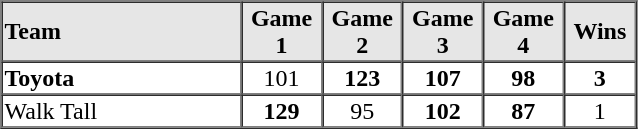<table border=1 cellspacing=0 width=425 style="margin-left:3em;">
<tr style="text-align:center; background-color:#e6e6e6;">
<th align=left width=28%>Team</th>
<th width=6%>Game 1</th>
<th width=6%>Game 2</th>
<th width=6%>Game 3</th>
<th width=6%>Game 4</th>
<th width=6%>Wins</th>
</tr>
<tr style="text-align:center;">
<td align=left><strong>Toyota</strong></td>
<td>101</td>
<td><strong>123</strong></td>
<td><strong>107</strong></td>
<td><strong>98</strong></td>
<td><strong>3</strong></td>
</tr>
<tr style="text-align:center;">
<td align=left>Walk Tall</td>
<td><strong>129</strong></td>
<td>95</td>
<td><strong>102</strong></td>
<td><strong>87</strong></td>
<td>1</td>
</tr>
<tr style="text-align:center;">
</tr>
</table>
